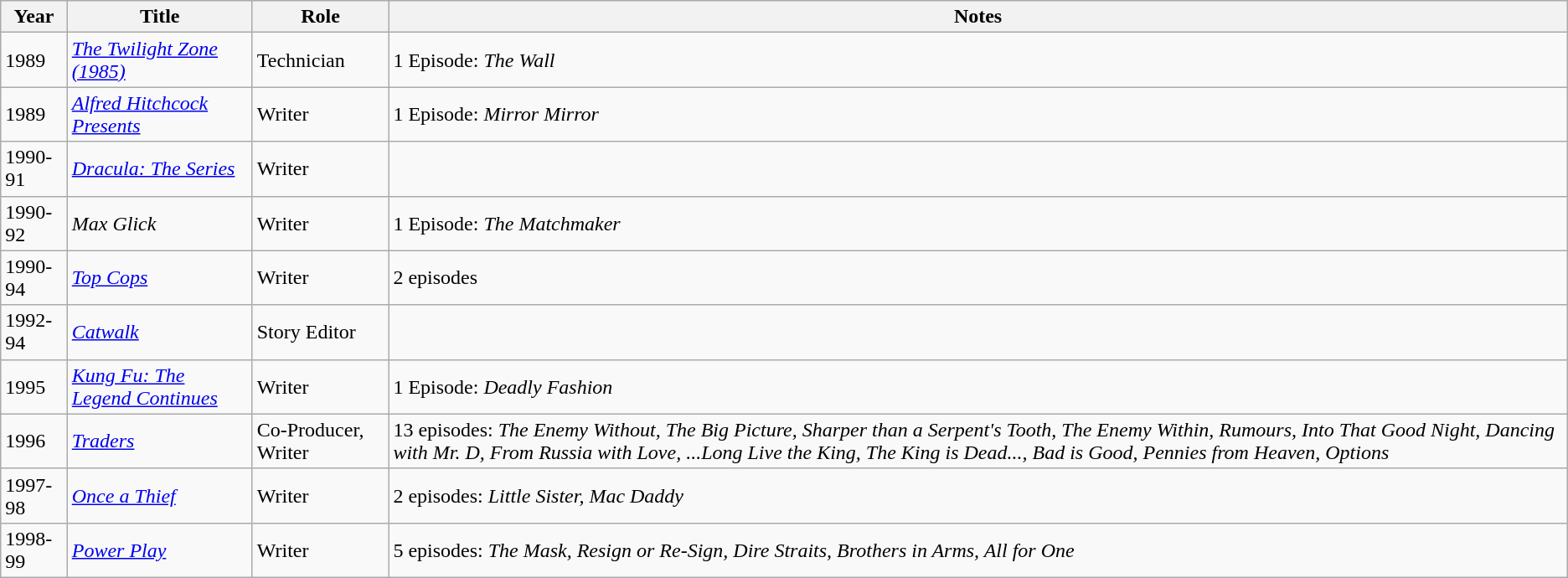<table class="wikitable">
<tr>
<th>Year</th>
<th>Title</th>
<th>Role</th>
<th>Notes</th>
</tr>
<tr>
<td>1989</td>
<td><em><a href='#'>The Twilight Zone (1985)</a></em></td>
<td>Technician</td>
<td>1 Episode: <em>The Wall</em></td>
</tr>
<tr>
<td>1989</td>
<td><em><a href='#'>Alfred Hitchcock Presents</a></em></td>
<td>Writer</td>
<td>1 Episode: <em>Mirror Mirror</em></td>
</tr>
<tr>
<td>1990-91</td>
<td><em><a href='#'>Dracula: The Series</a></em></td>
<td>Writer</td>
<td></td>
</tr>
<tr>
<td>1990-92</td>
<td><em>Max Glick</em></td>
<td>Writer</td>
<td>1 Episode: <em>The Matchmaker</em></td>
</tr>
<tr>
<td>1990-94</td>
<td><em><a href='#'>Top Cops</a></em></td>
<td>Writer</td>
<td>2 episodes</td>
</tr>
<tr>
<td>1992-94</td>
<td><a href='#'><em>Catwalk</em></a></td>
<td>Story Editor</td>
<td></td>
</tr>
<tr>
<td>1995</td>
<td><em><a href='#'>Kung Fu: The Legend Continues</a></em></td>
<td>Writer</td>
<td>1 Episode: <em>Deadly Fashion</em></td>
</tr>
<tr>
<td>1996</td>
<td><a href='#'><em>Traders</em></a></td>
<td>Co-Producer, Writer</td>
<td>13 episodes: <em>The Enemy Without, The Big Picture, Sharper than a Serpent's Tooth, The Enemy Within, Rumours, Into That Good Night, Dancing with Mr. D, From Russia with Love, ...Long Live the King, The King is Dead..., Bad is Good, Pennies from Heaven, Options</em></td>
</tr>
<tr>
<td>1997-98</td>
<td><a href='#'><em>Once a Thief</em></a></td>
<td>Writer</td>
<td>2 episodes: <em>Little Sister, Mac Daddy</em></td>
</tr>
<tr>
<td>1998-99</td>
<td><a href='#'><em>Power Play</em></a></td>
<td>Writer</td>
<td>5 episodes: <em>The Mask, Resign or Re-Sign, Dire Straits, Brothers in Arms, All for One</em></td>
</tr>
</table>
